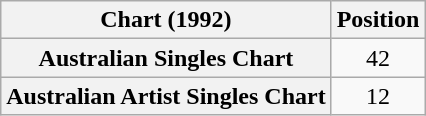<table class="wikitable sortable plainrowheaders" style="text-align:center">
<tr>
<th scope="col">Chart (1992)</th>
<th scope="col">Position</th>
</tr>
<tr>
<th scope="row">Australian Singles Chart</th>
<td>42</td>
</tr>
<tr>
<th scope="row">Australian Artist Singles Chart</th>
<td>12</td>
</tr>
</table>
